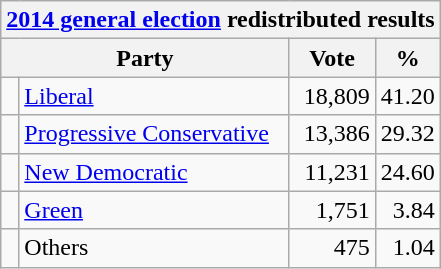<table class="wikitable">
<tr>
<th colspan="4"><a href='#'>2014 general election</a> redistributed results</th>
</tr>
<tr>
<th bgcolor="#DDDDFF" width="130px" colspan="2">Party</th>
<th bgcolor="#DDDDFF" width="50px">Vote</th>
<th bgcolor="#DDDDFF" width="30px">%</th>
</tr>
<tr>
<td> </td>
<td><a href='#'>Liberal</a></td>
<td align=right>18,809</td>
<td align=right>41.20</td>
</tr>
<tr>
<td> </td>
<td><a href='#'>Progressive Conservative</a></td>
<td align=right>13,386</td>
<td align=right>29.32</td>
</tr>
<tr>
<td> </td>
<td><a href='#'>New Democratic</a></td>
<td align=right>11,231</td>
<td align=right>24.60</td>
</tr>
<tr>
<td> </td>
<td><a href='#'>Green</a></td>
<td align=right>1,751</td>
<td align=right>3.84</td>
</tr>
<tr>
<td> </td>
<td>Others</td>
<td align=right>475</td>
<td align=right>1.04</td>
</tr>
</table>
